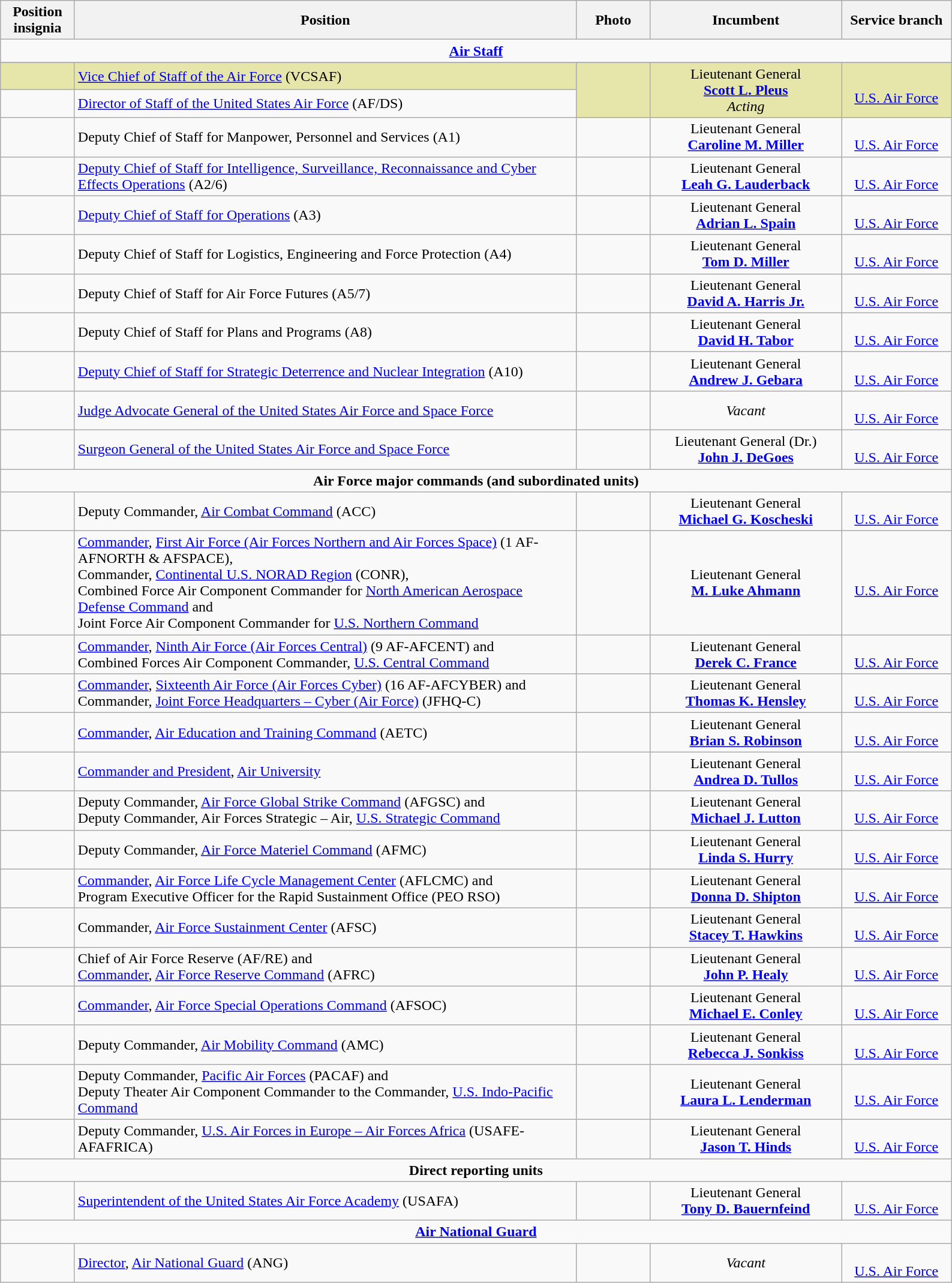<table class="wikitable">
<tr>
<th width="75" style="text-align:center">Position insignia</th>
<th width="550" style="text-align:center">Position</th>
<th width="75" style="text-align:center">Photo</th>
<th width="205" style="text-align:center">Incumbent</th>
<th width="115" style="text-align:center">Service branch</th>
</tr>
<tr>
<td colspan="5" style="text-align:center"><strong><a href='#'>Air Staff</a></strong></td>
</tr>
<tr>
</tr>
<tr style=background:#e6e6aa;>
<td></td>
<td><a href='#'>Vice Chief of Staff of the Air Force</a> (VCSAF)</td>
<td rowspan="2"></td>
<td rowspan="2" style="text-align:center">Lieutenant General<br><strong><a href='#'>Scott L. Pleus</a></strong><br><em>Acting</em></td>
<td rowspan="2" style="text-align:center"><br><a href='#'>U.S. Air Force</a></td>
</tr>
<tr>
<td></td>
<td><a href='#'>Director of Staff of the United States Air Force</a> (AF/DS)</td>
</tr>
<tr>
<td></td>
<td>Deputy Chief of Staff for Manpower, Personnel and Services (A1)</td>
<td></td>
<td style="text-align:center">Lieutenant General<br><strong><a href='#'>Caroline M. Miller</a></strong></td>
<td style="text-align:center"><br><a href='#'>U.S. Air Force</a></td>
</tr>
<tr>
<td></td>
<td><a href='#'>Deputy Chief of Staff for Intelligence, Surveillance, Reconnaissance and Cyber Effects Operations</a> (A2/6)</td>
<td></td>
<td style="text-align:center">Lieutenant General<br><strong><a href='#'>Leah G. Lauderback</a></strong></td>
<td style="text-align:center"><br><a href='#'>U.S. Air Force</a></td>
</tr>
<tr>
<td></td>
<td><a href='#'>Deputy Chief of Staff for Operations</a> (A3)</td>
<td></td>
<td style="text-align:center">Lieutenant General<br><strong><a href='#'>Adrian L. Spain</a></strong></td>
<td style="text-align:center"><br><a href='#'>U.S. Air Force</a></td>
</tr>
<tr>
<td></td>
<td>Deputy Chief of Staff for Logistics, Engineering and Force Protection (A4)</td>
<td></td>
<td style="text-align:center">Lieutenant General<br><strong><a href='#'>Tom D. Miller</a></strong></td>
<td style="text-align:center"><br><a href='#'>U.S. Air Force</a></td>
</tr>
<tr>
<td></td>
<td>Deputy Chief of Staff for Air Force Futures (A5/7)</td>
<td></td>
<td style="text-align:center">Lieutenant General<br><strong><a href='#'>David A. Harris Jr.</a></strong></td>
<td style="text-align:center"><br><a href='#'>U.S. Air Force</a></td>
</tr>
<tr>
<td></td>
<td>Deputy Chief of Staff for Plans and Programs (A8)</td>
<td></td>
<td style="text-align:center">Lieutenant General<br><strong><a href='#'>David H. Tabor</a></strong></td>
<td style="text-align:center"><br><a href='#'>U.S. Air Force</a></td>
</tr>
<tr>
<td></td>
<td><a href='#'>Deputy Chief of Staff for Strategic Deterrence and Nuclear Integration</a> (A10)</td>
<td></td>
<td style="text-align:center">Lieutenant General<br><strong><a href='#'>Andrew J. Gebara</a></strong></td>
<td style="text-align:center"><br><a href='#'>U.S. Air Force</a></td>
</tr>
<tr>
<td></td>
<td><a href='#'>Judge Advocate General of the United States Air Force and Space Force</a></td>
<td></td>
<td style="text-align:center"><em>Vacant</em></td>
<td style="text-align:center"><br><a href='#'>U.S. Air Force</a></td>
</tr>
<tr>
<td></td>
<td><a href='#'>Surgeon General of the United States Air Force and Space Force</a></td>
<td></td>
<td style="text-align:center">Lieutenant General (Dr.)<br><strong><a href='#'>John J. DeGoes</a></strong></td>
<td style="text-align:center"><br><a href='#'>U.S. Air Force</a></td>
</tr>
<tr>
<td colspan="5" style="text-align:center"><strong>Air Force major commands (and subordinated units)</strong></td>
</tr>
<tr>
<td></td>
<td>Deputy Commander, <a href='#'>Air Combat Command</a> (ACC)</td>
<td></td>
<td style="text-align:center">Lieutenant General<br><strong><a href='#'>Michael G. Koscheski</a></strong></td>
<td style="text-align:center"><br><a href='#'>U.S. Air Force</a></td>
</tr>
<tr>
<td>  </td>
<td><a href='#'>Commander</a>, <a href='#'>First Air Force (Air Forces Northern and Air Forces Space)</a> (1 AF-AFNORTH & AFSPACE),<br>Commander, <a href='#'>Continental U.S. NORAD Region</a> (CONR),<br>Combined Force Air Component Commander for <a href='#'>North American Aerospace Defense Command</a> and<br> Joint Force Air Component Commander for <a href='#'>U.S. Northern Command</a></td>
<td></td>
<td style="text-align:center">Lieutenant General<br><strong><a href='#'>M. Luke Ahmann</a></strong></td>
<td style="text-align:center"><br><a href='#'>U.S. Air Force</a></td>
</tr>
<tr>
<td> </td>
<td><a href='#'>Commander</a>, <a href='#'>Ninth Air Force (Air Forces Central)</a> (9 AF-AFCENT) and<br>Combined Forces Air Component Commander, <a href='#'>U.S. Central Command</a></td>
<td></td>
<td style="text-align:center">Lieutenant General<br><strong><a href='#'>Derek C. France</a></strong></td>
<td style="text-align:center"><br><a href='#'>U.S. Air Force</a></td>
</tr>
<tr>
<td>  </td>
<td><a href='#'>Commander</a>, <a href='#'>Sixteenth Air Force (Air Forces Cyber)</a> (16 AF-AFCYBER) and<br>Commander, <a href='#'>Joint Force Headquarters – Cyber (Air Force)</a> (JFHQ-C)</td>
<td></td>
<td style="text-align:center">Lieutenant General<br><strong><a href='#'>Thomas K. Hensley</a></strong></td>
<td style="text-align:center"><br><a href='#'>U.S. Air Force</a></td>
</tr>
<tr>
<td></td>
<td><a href='#'>Commander</a>, <a href='#'>Air Education and Training Command</a> (AETC)</td>
<td></td>
<td style="text-align:center">Lieutenant General<br><strong><a href='#'>Brian S. Robinson</a></strong></td>
<td style="text-align:center"><br><a href='#'>U.S. Air Force</a></td>
</tr>
<tr>
<td></td>
<td><a href='#'>Commander and President</a>, <a href='#'>Air University</a></td>
<td></td>
<td style="text-align:center">Lieutenant General<br><strong><a href='#'>Andrea D. Tullos</a></strong></td>
<td style="text-align:center"><br><a href='#'>U.S. Air Force</a></td>
</tr>
<tr>
<td></td>
<td>Deputy Commander, <a href='#'>Air Force Global Strike Command</a> (AFGSC) and<br>Deputy Commander, Air Forces Strategic – Air, <a href='#'>U.S. Strategic Command</a></td>
<td></td>
<td style="text-align:center">Lieutenant General<br><strong><a href='#'>Michael J. Lutton</a></strong></td>
<td style="text-align:center"><br><a href='#'>U.S. Air Force</a></td>
</tr>
<tr>
<td></td>
<td>Deputy Commander, <a href='#'>Air Force Materiel Command</a> (AFMC)</td>
<td></td>
<td style="text-align:center">Lieutenant General<br><strong><a href='#'>Linda S. Hurry</a></strong></td>
<td style="text-align:center"><br><a href='#'>U.S. Air Force</a></td>
</tr>
<tr>
<td></td>
<td><a href='#'>Commander</a>, <a href='#'>Air Force Life Cycle Management Center</a> (AFLCMC) and<br>Program Executive Officer for the Rapid Sustainment Office (PEO RSO)</td>
<td></td>
<td style="text-align:center">Lieutenant General<br><strong><a href='#'>Donna D. Shipton</a></strong></td>
<td style="text-align:center"><br><a href='#'>U.S. Air Force</a></td>
</tr>
<tr>
<td></td>
<td>Commander, <a href='#'>Air Force Sustainment Center</a> (AFSC)</td>
<td></td>
<td style="text-align:center">Lieutenant General<br><strong><a href='#'>Stacey T. Hawkins</a></strong></td>
<td style="text-align:center"><br><a href='#'>U.S. Air Force</a></td>
</tr>
<tr>
<td></td>
<td>Chief of Air Force Reserve (AF/RE) and<br><a href='#'>Commander</a>, <a href='#'>Air Force Reserve Command</a> (AFRC)</td>
<td></td>
<td style="text-align:center">Lieutenant General<br><strong><a href='#'>John P. Healy</a></strong></td>
<td style="text-align:center"><br><a href='#'>U.S. Air Force</a></td>
</tr>
<tr>
<td></td>
<td><a href='#'>Commander</a>, <a href='#'>Air Force Special Operations Command</a> (AFSOC)</td>
<td></td>
<td style="text-align:center">Lieutenant General<br><strong><a href='#'>Michael E. Conley</a></strong></td>
<td style="text-align:center"><br><a href='#'>U.S. Air Force</a></td>
</tr>
<tr>
<td></td>
<td>Deputy Commander, <a href='#'>Air Mobility Command</a> (AMC)</td>
<td></td>
<td style="text-align:center">Lieutenant General<br><strong><a href='#'>Rebecca J. Sonkiss</a></strong></td>
<td style="text-align:center"><br><a href='#'>U.S. Air Force</a></td>
</tr>
<tr>
<td></td>
<td>Deputy Commander, <a href='#'>Pacific Air Forces</a> (PACAF) and<br>Deputy Theater Air Component Commander to the Commander, <a href='#'>U.S. Indo-Pacific Command</a></td>
<td></td>
<td style="text-align:center">Lieutenant General<br><strong><a href='#'>Laura L. Lenderman</a></strong></td>
<td style="text-align:center"><br><a href='#'>U.S. Air Force</a></td>
</tr>
<tr>
<td> </td>
<td>Deputy Commander, <a href='#'>U.S. Air Forces in Europe – Air Forces Africa</a> (USAFE-AFAFRICA)</td>
<td></td>
<td style="text-align:center">Lieutenant General<br><strong><a href='#'>Jason T. Hinds</a></strong></td>
<td style="text-align:center"><br><a href='#'>U.S. Air Force</a></td>
</tr>
<tr>
<td colspan="5" style="text-align:center"><strong>Direct reporting units</strong></td>
</tr>
<tr>
<td></td>
<td><a href='#'>Superintendent of the United States Air Force Academy</a> (USAFA)</td>
<td></td>
<td style="text-align:center">Lieutenant General<br><strong><a href='#'>Tony D. Bauernfeind</a></strong></td>
<td style="text-align:center"><br><a href='#'>U.S. Air Force</a></td>
</tr>
<tr>
<td colspan="5" style="text-align:center"><strong><a href='#'>Air National Guard</a></strong></td>
</tr>
<tr>
<td></td>
<td><a href='#'>Director</a>, <a href='#'>Air National Guard</a> (ANG)</td>
<td></td>
<td style="text-align:center"><em>Vacant</em></td>
<td style="text-align:center"><br><a href='#'>U.S. Air Force</a></td>
</tr>
</table>
